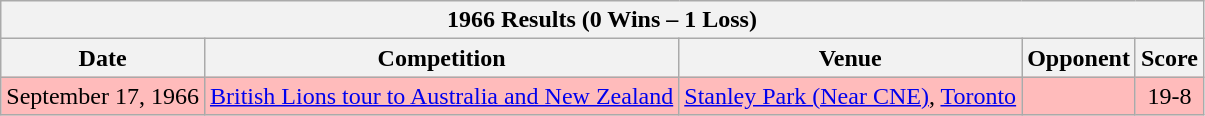<table class="wikitable sortable">
<tr>
<th colspan="5"><strong>1966 Results (0 Wins – 1 Loss)</strong></th>
</tr>
<tr>
<th>Date</th>
<th>Competition</th>
<th>Venue</th>
<th>Opponent</th>
<th>Score</th>
</tr>
<tr style="background:#fbb;">
<td align=center>September 17, 1966</td>
<td align=center><a href='#'>British Lions tour to Australia and New Zealand</a></td>
<td align=center><a href='#'>Stanley Park (Near CNE)</a>, <a href='#'>Toronto</a></td>
<td></td>
<td align=center>19-8</td>
</tr>
</table>
